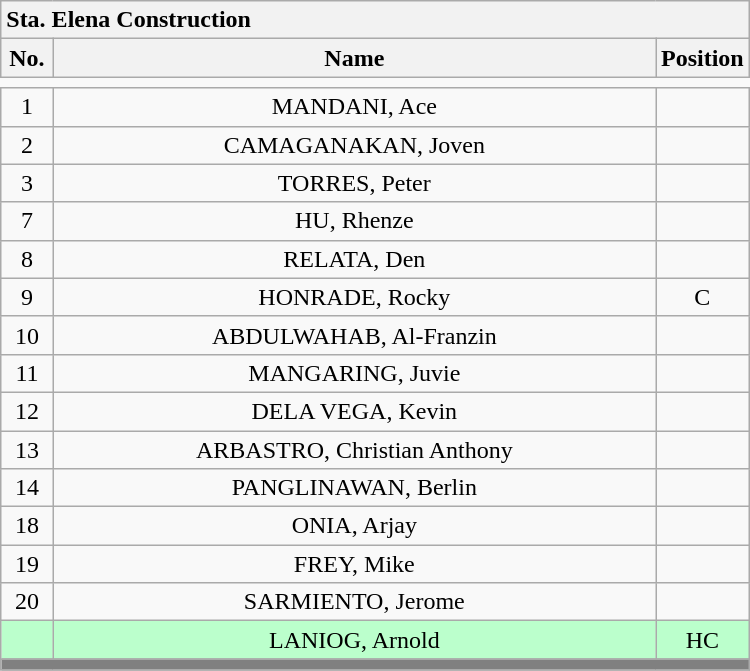<table class='wikitable mw-collapsible mw-collapsed' style='text-align: center; width: 500px; border: none;'>
<tr>
<th style='text-align: left;' colspan=3>Sta. Elena Construction</th>
</tr>
<tr>
<th style='width: 7%;'>No.</th>
<th>Name</th>
<th style='width: 10%;'>Position</th>
</tr>
<tr>
<td style='border: none;'></td>
</tr>
<tr>
<td>1</td>
<td>MANDANI, Ace</td>
<td></td>
</tr>
<tr>
<td>2</td>
<td>CAMAGANAKAN, Joven</td>
<td></td>
</tr>
<tr>
<td>3</td>
<td>TORRES, Peter</td>
<td></td>
</tr>
<tr>
<td>7</td>
<td>HU, Rhenze</td>
<td></td>
</tr>
<tr>
<td>8</td>
<td>RELATA, Den</td>
<td></td>
</tr>
<tr>
<td>9</td>
<td>HONRADE, Rocky</td>
<td>C</td>
</tr>
<tr>
<td>10</td>
<td>ABDULWAHAB, Al-Franzin</td>
<td></td>
</tr>
<tr>
<td>11</td>
<td>MANGARING, Juvie</td>
<td></td>
</tr>
<tr>
<td>12</td>
<td>DELA VEGA, Kevin</td>
<td></td>
</tr>
<tr>
<td>13</td>
<td>ARBASTRO, Christian Anthony</td>
<td></td>
</tr>
<tr>
<td>14</td>
<td>PANGLINAWAN, Berlin</td>
<td></td>
</tr>
<tr>
<td>18</td>
<td>ONIA, Arjay</td>
<td></td>
</tr>
<tr>
<td>19</td>
<td>FREY, Mike</td>
<td></td>
</tr>
<tr>
<td>20</td>
<td>SARMIENTO, Jerome</td>
<td></td>
</tr>
<tr bgcolor=#BBFFCC>
<td></td>
<td>LANIOG, Arnold</td>
<td>HC</td>
</tr>
<tr>
<th style='background: grey;' colspan=3></th>
</tr>
</table>
